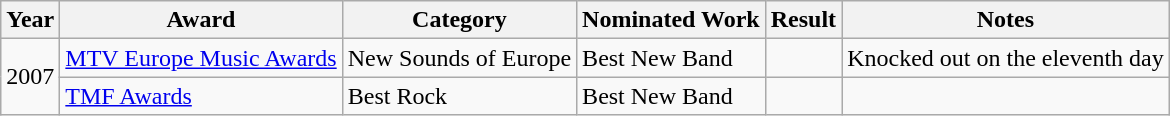<table class="wikitable">
<tr>
<th>Year</th>
<th>Award</th>
<th>Category</th>
<th>Nominated Work</th>
<th>Result</th>
<th>Notes</th>
</tr>
<tr>
<td style="text-align:center;" rowspan="2">2007</td>
<td><a href='#'>MTV Europe Music Awards</a></td>
<td>New Sounds of Europe</td>
<td>Best New Band</td>
<td></td>
<td>Knocked out on the eleventh day</td>
</tr>
<tr>
<td><a href='#'>TMF Awards</a></td>
<td>Best Rock</td>
<td>Best New Band</td>
<td></td>
<td></td>
</tr>
</table>
